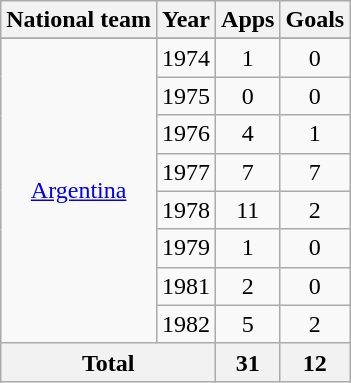<table class="wikitable" style="text-align:center">
<tr>
<th>National team</th>
<th>Year</th>
<th>Apps</th>
<th>Goals</th>
</tr>
<tr>
</tr>
<tr>
<td rowspan="8"><a href='#'>Argentina</a></td>
<td>1974</td>
<td>1</td>
<td>0</td>
</tr>
<tr>
<td>1975</td>
<td>0</td>
<td>0</td>
</tr>
<tr>
<td>1976</td>
<td>4</td>
<td>1</td>
</tr>
<tr>
<td>1977</td>
<td>7</td>
<td>7</td>
</tr>
<tr>
<td>1978</td>
<td>11</td>
<td>2</td>
</tr>
<tr>
<td>1979</td>
<td>1</td>
<td>0</td>
</tr>
<tr>
<td>1981</td>
<td>2</td>
<td>0</td>
</tr>
<tr>
<td>1982</td>
<td>5</td>
<td>2</td>
</tr>
<tr>
<th colspan="2">Total</th>
<th>31</th>
<th>12</th>
</tr>
</table>
